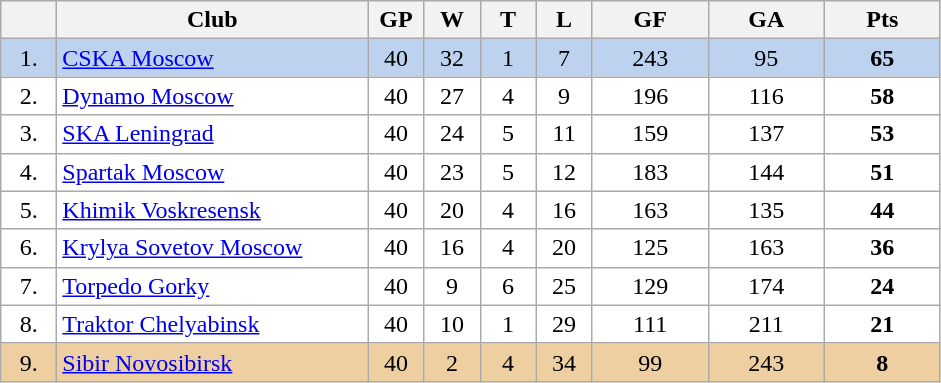<table class="wikitable">
<tr>
<th width="30"></th>
<th width="200">Club</th>
<th width="30">GP</th>
<th width="30">W</th>
<th width="30">T</th>
<th width="30">L</th>
<th width="70">GF</th>
<th width="70">GA</th>
<th width="70">Pts</th>
</tr>
<tr bgcolor="#BCD2EE" align="center">
<td>1.</td>
<td align="left"><a href='#'>CSKA Moscow</a></td>
<td>40</td>
<td>32</td>
<td>1</td>
<td>7</td>
<td>243</td>
<td>95</td>
<td><strong>65</strong></td>
</tr>
<tr bgcolor="#FFFFFF" align="center">
<td>2.</td>
<td align="left"><a href='#'>Dynamo Moscow</a></td>
<td>40</td>
<td>27</td>
<td>4</td>
<td>9</td>
<td>196</td>
<td>116</td>
<td><strong>58</strong></td>
</tr>
<tr bgcolor="#FFFFFF" align="center">
<td>3.</td>
<td align="left"><a href='#'>SKA Leningrad</a></td>
<td>40</td>
<td>24</td>
<td>5</td>
<td>11</td>
<td>159</td>
<td>137</td>
<td><strong>53</strong></td>
</tr>
<tr bgcolor="#FFFFFF" align="center">
<td>4.</td>
<td align="left"><a href='#'>Spartak Moscow</a></td>
<td>40</td>
<td>23</td>
<td>5</td>
<td>12</td>
<td>183</td>
<td>144</td>
<td><strong>51</strong></td>
</tr>
<tr bgcolor="#FFFFFF" align="center">
<td>5.</td>
<td align="left"><a href='#'>Khimik Voskresensk</a></td>
<td>40</td>
<td>20</td>
<td>4</td>
<td>16</td>
<td>163</td>
<td>135</td>
<td><strong>44</strong></td>
</tr>
<tr bgcolor="#FFFFFF" align="center">
<td>6.</td>
<td align="left"><a href='#'>Krylya Sovetov Moscow</a></td>
<td>40</td>
<td>16</td>
<td>4</td>
<td>20</td>
<td>125</td>
<td>163</td>
<td><strong>36</strong></td>
</tr>
<tr bgcolor="#FFFFFF" align="center">
<td>7.</td>
<td align="left"><a href='#'>Torpedo Gorky</a></td>
<td>40</td>
<td>9</td>
<td>6</td>
<td>25</td>
<td>129</td>
<td>174</td>
<td><strong>24</strong></td>
</tr>
<tr bgcolor="#FFFFFF" align="center">
<td>8.</td>
<td align="left"><a href='#'>Traktor Chelyabinsk</a></td>
<td>40</td>
<td>10</td>
<td>1</td>
<td>29</td>
<td>111</td>
<td>211</td>
<td><strong>21</strong></td>
</tr>
<tr bgcolor="#EECFA1" align="center">
<td>9.</td>
<td align="left"><a href='#'>Sibir Novosibirsk</a></td>
<td>40</td>
<td>2</td>
<td>4</td>
<td>34</td>
<td>99</td>
<td>243</td>
<td><strong>8</strong></td>
</tr>
</table>
